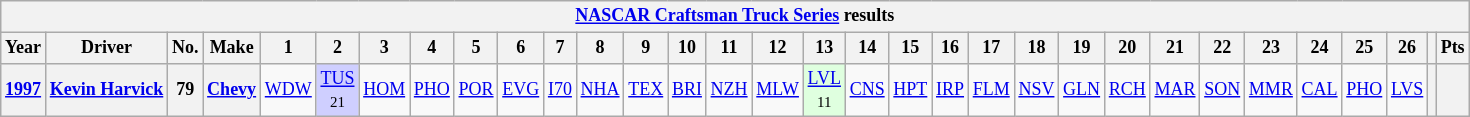<table class="wikitable" style="text-align:center; font-size:75%">
<tr>
<th colspan=45><a href='#'>NASCAR Craftsman Truck Series</a> results</th>
</tr>
<tr>
<th>Year</th>
<th>Driver</th>
<th>No.</th>
<th>Make</th>
<th>1</th>
<th>2</th>
<th>3</th>
<th>4</th>
<th>5</th>
<th>6</th>
<th>7</th>
<th>8</th>
<th>9</th>
<th>10</th>
<th>11</th>
<th>12</th>
<th>13</th>
<th>14</th>
<th>15</th>
<th>16</th>
<th>17</th>
<th>18</th>
<th>19</th>
<th>20</th>
<th>21</th>
<th>22</th>
<th>23</th>
<th>24</th>
<th>25</th>
<th>26</th>
<th></th>
<th>Pts</th>
</tr>
<tr>
<th><a href='#'>1997</a></th>
<th><a href='#'>Kevin Harvick</a></th>
<th>79</th>
<th><a href='#'>Chevy</a></th>
<td><a href='#'>WDW</a></td>
<td style="background:#CFCFFF;"><a href='#'>TUS</a><br><small>21</small></td>
<td><a href='#'>HOM</a></td>
<td><a href='#'>PHO</a></td>
<td><a href='#'>POR</a></td>
<td><a href='#'>EVG</a></td>
<td><a href='#'>I70</a></td>
<td><a href='#'>NHA</a></td>
<td><a href='#'>TEX</a></td>
<td><a href='#'>BRI</a></td>
<td><a href='#'>NZH</a></td>
<td><a href='#'>MLW</a></td>
<td style="background:#DFFFDF;"><a href='#'>LVL</a><br><small>11</small></td>
<td><a href='#'>CNS</a></td>
<td><a href='#'>HPT</a></td>
<td><a href='#'>IRP</a></td>
<td><a href='#'>FLM</a></td>
<td><a href='#'>NSV</a></td>
<td><a href='#'>GLN</a></td>
<td><a href='#'>RCH</a></td>
<td><a href='#'>MAR</a></td>
<td><a href='#'>SON</a></td>
<td><a href='#'>MMR</a></td>
<td><a href='#'>CAL</a></td>
<td><a href='#'>PHO</a></td>
<td><a href='#'>LVS</a></td>
<th></th>
<th></th>
</tr>
</table>
